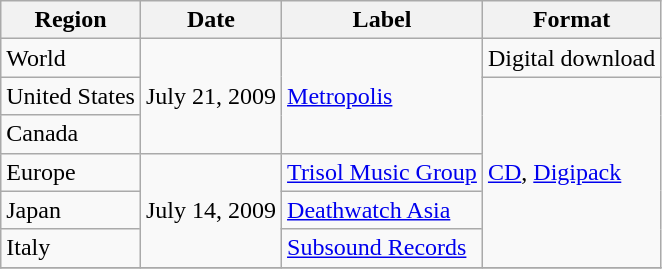<table class="wikitable">
<tr>
<th>Region</th>
<th>Date</th>
<th>Label</th>
<th>Format</th>
</tr>
<tr>
<td>World</td>
<td rowspan="3">July 21, 2009</td>
<td rowspan="3"><a href='#'>Metropolis</a></td>
<td>Digital download</td>
</tr>
<tr>
<td>United States</td>
<td rowspan="5"><a href='#'>CD</a>, <a href='#'>Digipack</a></td>
</tr>
<tr>
<td>Canada</td>
</tr>
<tr>
<td>Europe</td>
<td rowspan="3">July 14, 2009</td>
<td><a href='#'>Trisol Music Group</a></td>
</tr>
<tr>
<td>Japan</td>
<td><a href='#'>Deathwatch Asia</a></td>
</tr>
<tr>
<td>Italy</td>
<td><a href='#'>Subsound Records</a></td>
</tr>
<tr>
</tr>
</table>
